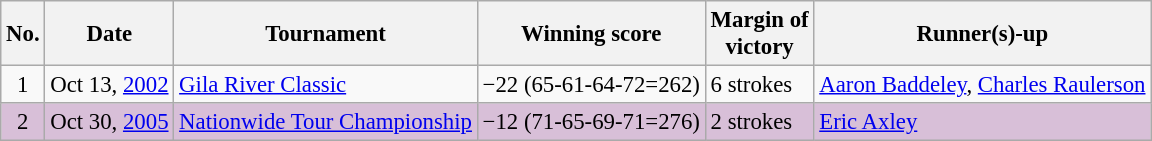<table class="wikitable" style="font-size:95%;">
<tr>
<th>No.</th>
<th>Date</th>
<th>Tournament</th>
<th>Winning score</th>
<th>Margin of<br>victory</th>
<th>Runner(s)-up</th>
</tr>
<tr>
<td align=center>1</td>
<td align=right>Oct 13, <a href='#'>2002</a></td>
<td><a href='#'>Gila River Classic</a></td>
<td>−22 (65-61-64-72=262)</td>
<td>6 strokes</td>
<td> <a href='#'>Aaron Baddeley</a>,  <a href='#'>Charles Raulerson</a></td>
</tr>
<tr style="background:thistle;">
<td align=center>2</td>
<td align=right>Oct 30, <a href='#'>2005</a></td>
<td><a href='#'>Nationwide Tour Championship</a></td>
<td>−12 (71-65-69-71=276)</td>
<td>2 strokes</td>
<td> <a href='#'>Eric Axley</a></td>
</tr>
</table>
